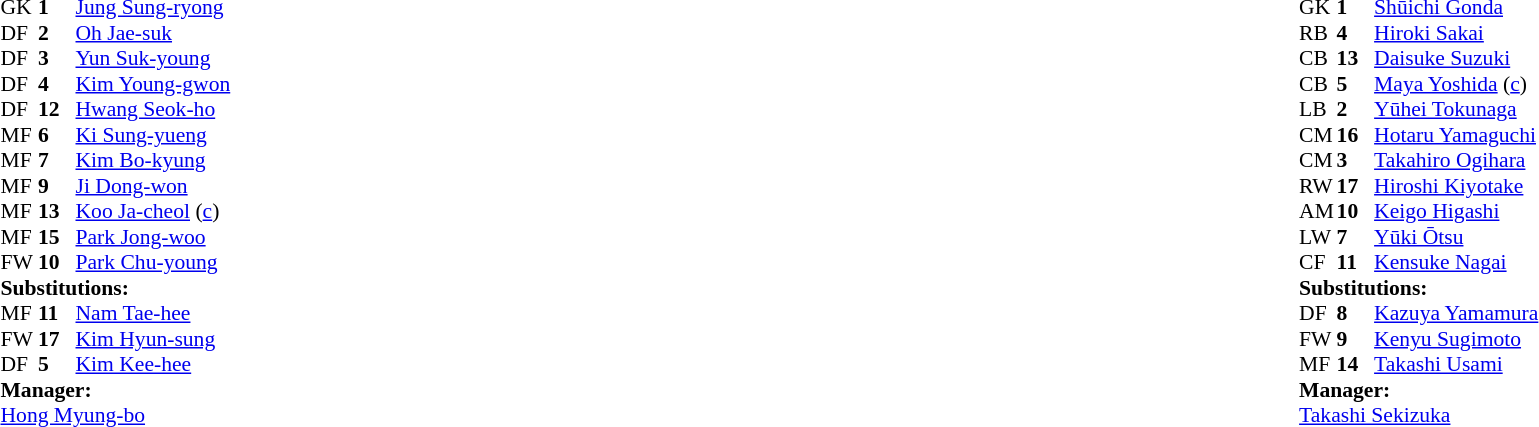<table width="100%">
<tr>
<td valign="top" width="50%"><br><table style="font-size: 90%" cellspacing="0" cellpadding="0">
<tr>
<th width="25"></th>
<th width="25"></th>
</tr>
<tr>
<td>GK</td>
<td><strong>1</strong></td>
<td><a href='#'>Jung Sung-ryong</a></td>
</tr>
<tr>
<td>DF</td>
<td><strong>2</strong></td>
<td><a href='#'>Oh Jae-suk</a></td>
<td></td>
</tr>
<tr>
<td>DF</td>
<td><strong>3</strong></td>
<td><a href='#'>Yun Suk-young</a></td>
</tr>
<tr>
<td>DF</td>
<td><strong>4</strong></td>
<td><a href='#'>Kim Young-gwon</a></td>
</tr>
<tr>
<td>DF</td>
<td><strong>12</strong></td>
<td><a href='#'>Hwang Seok-ho</a></td>
</tr>
<tr>
<td>MF</td>
<td><strong>6</strong></td>
<td><a href='#'>Ki Sung-yueng</a></td>
<td></td>
</tr>
<tr>
<td>MF</td>
<td><strong>7</strong></td>
<td><a href='#'>Kim Bo-kyung</a></td>
<td></td>
</tr>
<tr>
<td>MF</td>
<td><strong>9</strong></td>
<td><a href='#'>Ji Dong-won</a></td>
<td></td>
<td></td>
</tr>
<tr>
<td>MF</td>
<td><strong>13</strong></td>
<td><a href='#'>Koo Ja-cheol</a> (<a href='#'>c</a>)</td>
<td></td>
<td></td>
</tr>
<tr>
<td>MF</td>
<td><strong>15</strong></td>
<td><a href='#'>Park Jong-woo</a></td>
</tr>
<tr>
<td>FW</td>
<td><strong>10</strong></td>
<td><a href='#'>Park Chu-young</a></td>
<td></td>
<td></td>
</tr>
<tr>
<td colspan=3><strong>Substitutions:</strong></td>
</tr>
<tr>
<td>MF</td>
<td><strong>11</strong></td>
<td><a href='#'>Nam Tae-hee</a></td>
<td></td>
<td></td>
</tr>
<tr>
<td>FW</td>
<td><strong>17</strong></td>
<td><a href='#'>Kim Hyun-sung</a></td>
<td></td>
<td></td>
</tr>
<tr>
<td>DF</td>
<td><strong>5</strong></td>
<td><a href='#'>Kim Kee-hee</a></td>
<td></td>
<td></td>
</tr>
<tr>
<td colspan=3><strong>Manager:</strong></td>
</tr>
<tr>
<td colspan=3><a href='#'>Hong Myung-bo</a></td>
</tr>
</table>
</td>
<td valign="top"></td>
<td valign="top" width="50%"><br><table style="font-size: 90%" cellspacing="0" cellpadding="0" align=center>
<tr>
<th width=25></th>
<th width=25></th>
</tr>
<tr>
<td>GK</td>
<td><strong>1</strong></td>
<td><a href='#'>Shūichi Gonda</a></td>
</tr>
<tr>
<td>RB</td>
<td><strong>4</strong></td>
<td><a href='#'>Hiroki Sakai</a></td>
</tr>
<tr>
<td>CB</td>
<td><strong>13</strong></td>
<td><a href='#'>Daisuke Suzuki</a></td>
</tr>
<tr>
<td>CB</td>
<td><strong>5</strong></td>
<td><a href='#'>Maya Yoshida</a> (<a href='#'>c</a>)</td>
</tr>
<tr>
<td>LB</td>
<td><strong>2</strong></td>
<td><a href='#'>Yūhei Tokunaga</a></td>
</tr>
<tr>
<td>CM</td>
<td><strong>16</strong></td>
<td><a href='#'>Hotaru Yamaguchi</a></td>
</tr>
<tr>
<td>CM</td>
<td><strong>3</strong></td>
<td><a href='#'>Takahiro Ogihara</a></td>
<td></td>
<td></td>
</tr>
<tr>
<td>RW</td>
<td><strong>17</strong></td>
<td><a href='#'>Hiroshi Kiyotake</a></td>
</tr>
<tr>
<td>AM</td>
<td><strong>10</strong></td>
<td><a href='#'>Keigo Higashi</a></td>
<td></td>
<td></td>
</tr>
<tr>
<td>LW</td>
<td><strong>7</strong></td>
<td><a href='#'>Yūki Ōtsu</a></td>
<td></td>
</tr>
<tr>
<td>CF</td>
<td><strong>11</strong></td>
<td><a href='#'>Kensuke Nagai</a></td>
<td></td>
<td></td>
</tr>
<tr>
<td colspan=3><strong>Substitutions:</strong></td>
</tr>
<tr>
<td>DF</td>
<td><strong>8</strong></td>
<td><a href='#'>Kazuya Yamamura</a></td>
<td></td>
<td></td>
</tr>
<tr>
<td>FW</td>
<td><strong>9</strong></td>
<td><a href='#'>Kenyu Sugimoto</a></td>
<td></td>
<td></td>
</tr>
<tr>
<td>MF</td>
<td><strong>14</strong></td>
<td><a href='#'>Takashi Usami</a></td>
<td></td>
<td></td>
</tr>
<tr>
<td colspan=3><strong>Manager:</strong></td>
</tr>
<tr>
<td colspan=3><a href='#'>Takashi Sekizuka</a></td>
</tr>
</table>
</td>
</tr>
</table>
